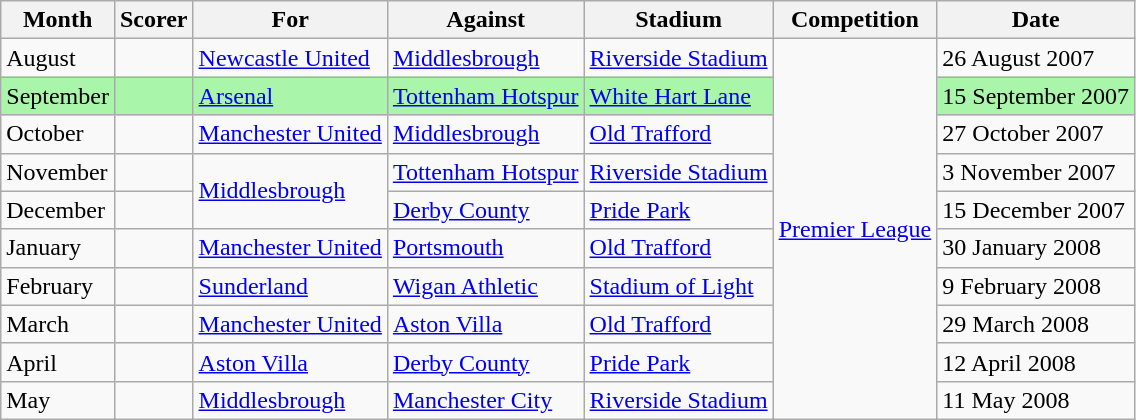<table class="wikitable">
<tr>
<th>Month</th>
<th>Scorer</th>
<th>For</th>
<th>Against</th>
<th>Stadium</th>
<th>Competition</th>
<th>Date</th>
</tr>
<tr>
<td>August</td>
<td> </td>
<td><a href='#'>Newcastle United</a></td>
<td><a href='#'>Middlesbrough</a></td>
<td><a href='#'>Riverside Stadium</a></td>
<td rowspan=10><a href='#'>Premier League</a></td>
<td>26 August 2007</td>
</tr>
<tr>
<td bgcolor=#A9F5A9>September</td>
<td bgcolor=#A9F5A9> </td>
<td bgcolor=#A9F5A9><a href='#'>Arsenal</a></td>
<td bgcolor=#A9F5A9><a href='#'>Tottenham Hotspur</a></td>
<td bgcolor=#A9F5A9><a href='#'>White Hart Lane</a></td>
<td bgcolor=#A9F5A9>15 September 2007</td>
</tr>
<tr>
<td>October</td>
<td> </td>
<td><a href='#'>Manchester United</a></td>
<td><a href='#'>Middlesbrough</a></td>
<td><a href='#'>Old Trafford</a></td>
<td>27 October 2007</td>
</tr>
<tr>
<td>November</td>
<td> </td>
<td rowspan=2><a href='#'>Middlesbrough</a></td>
<td><a href='#'>Tottenham Hotspur</a></td>
<td><a href='#'>Riverside Stadium</a></td>
<td>3 November 2007</td>
</tr>
<tr>
<td>December</td>
<td> </td>
<td><a href='#'>Derby County</a></td>
<td><a href='#'>Pride Park</a></td>
<td>15 December 2007</td>
</tr>
<tr>
<td>January</td>
<td> </td>
<td><a href='#'>Manchester United</a></td>
<td><a href='#'>Portsmouth</a></td>
<td><a href='#'>Old Trafford</a></td>
<td>30 January 2008</td>
</tr>
<tr>
<td>February</td>
<td> </td>
<td><a href='#'>Sunderland</a></td>
<td><a href='#'>Wigan Athletic</a></td>
<td><a href='#'>Stadium of Light</a></td>
<td>9 February 2008</td>
</tr>
<tr>
<td>March</td>
<td> </td>
<td><a href='#'>Manchester United</a></td>
<td><a href='#'>Aston Villa</a></td>
<td><a href='#'>Old Trafford</a></td>
<td>29 March 2008</td>
</tr>
<tr>
<td>April</td>
<td> </td>
<td><a href='#'>Aston Villa</a></td>
<td><a href='#'>Derby County</a></td>
<td><a href='#'>Pride Park</a></td>
<td>12 April 2008</td>
</tr>
<tr>
<td>May</td>
<td> </td>
<td><a href='#'>Middlesbrough</a></td>
<td><a href='#'>Manchester City</a></td>
<td><a href='#'>Riverside Stadium</a></td>
<td>11 May 2008</td>
</tr>
</table>
